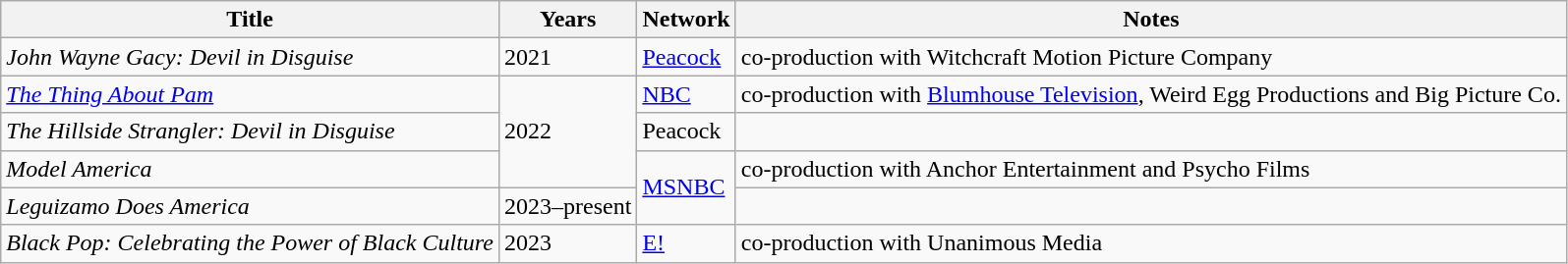<table class="wikitable sortable">
<tr>
<th>Title</th>
<th>Years</th>
<th>Network</th>
<th>Notes</th>
</tr>
<tr>
<td><em>John Wayne Gacy: Devil in Disguise</em></td>
<td>2021</td>
<td><a href='#'>Peacock</a></td>
<td>co-production with Witchcraft Motion Picture Company</td>
</tr>
<tr>
<td><em><a href='#'>The Thing About Pam</a></em></td>
<td rowspan="3">2022</td>
<td><a href='#'>NBC</a></td>
<td>co-production with <a href='#'>Blumhouse Television</a>, Weird Egg Productions and Big Picture Co.</td>
</tr>
<tr>
<td><em>The Hillside Strangler: Devil in Disguise</em></td>
<td>Peacock</td>
<td></td>
</tr>
<tr>
<td><em>Model America</em></td>
<td rowspan="2"><a href='#'>MSNBC</a></td>
<td>co-production with Anchor Entertainment and Psycho Films</td>
</tr>
<tr>
<td><em>Leguizamo Does America</em></td>
<td>2023–present</td>
<td></td>
</tr>
<tr>
<td><em>Black Pop: Celebrating the Power of Black Culture</em></td>
<td>2023</td>
<td><a href='#'>E!</a></td>
<td>co-production with Unanimous Media</td>
</tr>
</table>
